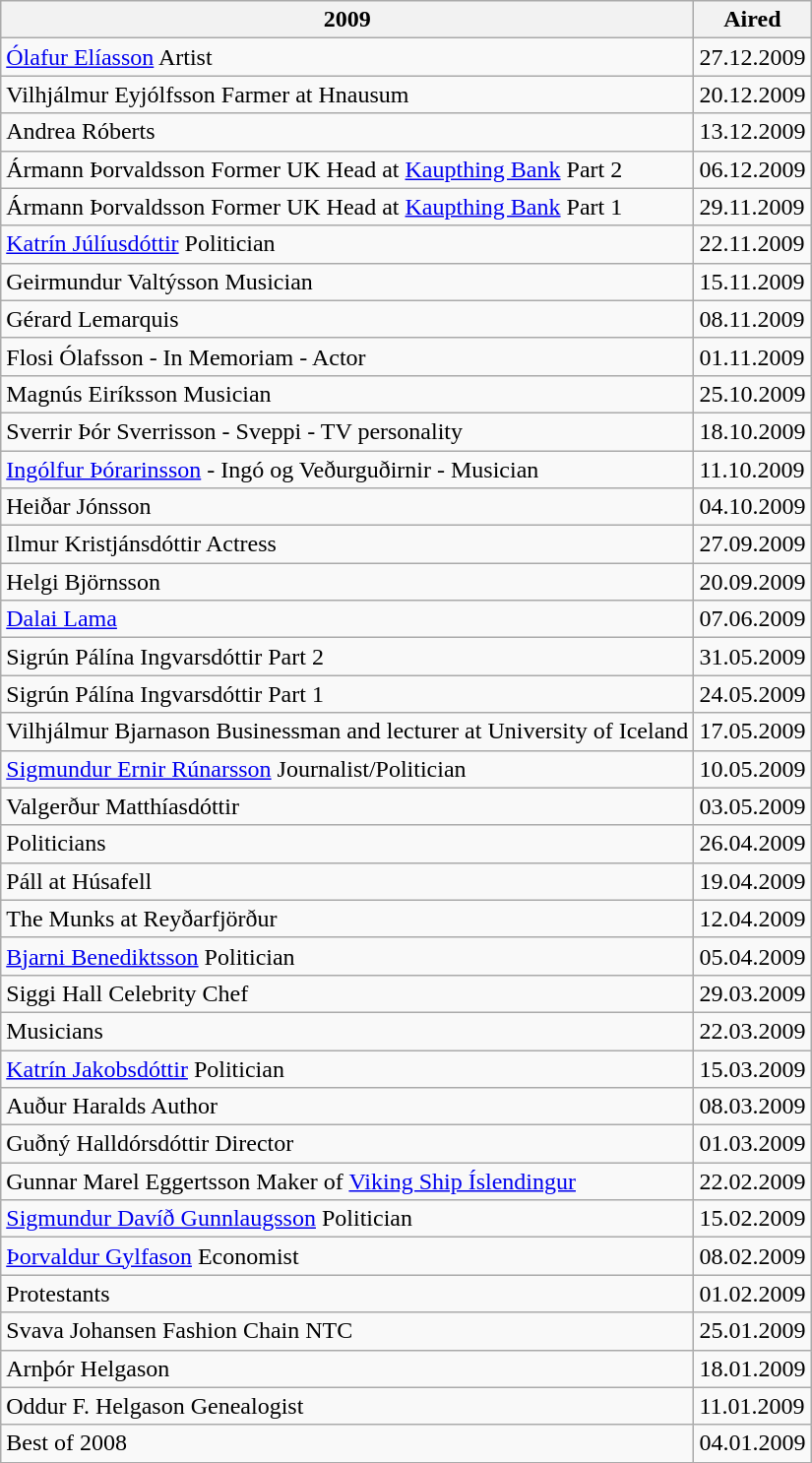<table class="wikitable">
<tr>
<th>2009</th>
<th>Aired</th>
</tr>
<tr>
<td><a href='#'>Ólafur Elíasson</a> Artist</td>
<td>27.12.2009</td>
</tr>
<tr>
<td>Vilhjálmur Eyjólfsson Farmer at Hnausum</td>
<td>20.12.2009</td>
</tr>
<tr>
<td>Andrea Róberts</td>
<td>13.12.2009</td>
</tr>
<tr>
<td>Ármann Þorvaldsson Former UK Head at <a href='#'>Kaupthing Bank</a> Part 2</td>
<td>06.12.2009</td>
</tr>
<tr>
<td>Ármann Þorvaldsson Former UK Head at <a href='#'>Kaupthing Bank</a> Part 1</td>
<td>29.11.2009</td>
</tr>
<tr>
<td><a href='#'>Katrín Júlíusdóttir</a> Politician</td>
<td>22.11.2009</td>
</tr>
<tr>
<td>Geirmundur Valtýsson Musician</td>
<td>15.11.2009</td>
</tr>
<tr>
<td>Gérard Lemarquis</td>
<td>08.11.2009</td>
</tr>
<tr>
<td>Flosi Ólafsson - In Memoriam - Actor</td>
<td>01.11.2009</td>
</tr>
<tr>
<td>Magnús Eiríksson Musician</td>
<td>25.10.2009</td>
</tr>
<tr>
<td>Sverrir Þór Sverrisson - Sveppi - TV personality</td>
<td>18.10.2009</td>
</tr>
<tr>
<td><a href='#'>Ingólfur Þórarinsson</a> - Ingó og Veðurguðirnir - Musician</td>
<td>11.10.2009</td>
</tr>
<tr>
<td>Heiðar Jónsson</td>
<td>04.10.2009</td>
</tr>
<tr>
<td>Ilmur Kristjánsdóttir Actress</td>
<td>27.09.2009</td>
</tr>
<tr>
<td>Helgi Björnsson</td>
<td>20.09.2009</td>
</tr>
<tr>
<td><a href='#'>Dalai Lama</a></td>
<td>07.06.2009</td>
</tr>
<tr>
<td>Sigrún Pálína Ingvarsdóttir Part 2</td>
<td>31.05.2009</td>
</tr>
<tr>
<td>Sigrún Pálína Ingvarsdóttir Part 1</td>
<td>24.05.2009</td>
</tr>
<tr>
<td>Vilhjálmur Bjarnason Businessman and lecturer at University of Iceland</td>
<td>17.05.2009</td>
</tr>
<tr>
<td><a href='#'>Sigmundur Ernir Rúnarsson</a> Journalist/Politician</td>
<td>10.05.2009</td>
</tr>
<tr>
<td>Valgerður Matthíasdóttir</td>
<td>03.05.2009</td>
</tr>
<tr>
<td>Politicians</td>
<td>26.04.2009</td>
</tr>
<tr>
<td>Páll at Húsafell</td>
<td>19.04.2009</td>
</tr>
<tr>
<td>The Munks at Reyðarfjörður</td>
<td>12.04.2009</td>
</tr>
<tr>
<td><a href='#'>Bjarni Benediktsson</a> Politician</td>
<td>05.04.2009</td>
</tr>
<tr>
<td>Siggi Hall Celebrity Chef</td>
<td>29.03.2009</td>
</tr>
<tr>
<td>Musicians</td>
<td>22.03.2009</td>
</tr>
<tr>
<td><a href='#'>Katrín Jakobsdóttir</a> Politician</td>
<td>15.03.2009</td>
</tr>
<tr>
<td>Auður Haralds Author</td>
<td>08.03.2009</td>
</tr>
<tr>
<td>Guðný Halldórsdóttir Director</td>
<td>01.03.2009</td>
</tr>
<tr>
<td>Gunnar Marel Eggertsson Maker of <a href='#'>Viking Ship Íslendingur</a></td>
<td>22.02.2009</td>
</tr>
<tr>
<td><a href='#'>Sigmundur Davíð Gunnlaugsson</a> Politician</td>
<td>15.02.2009</td>
</tr>
<tr>
<td><a href='#'>Þorvaldur Gylfason</a> Economist</td>
<td>08.02.2009</td>
</tr>
<tr>
<td>Protestants</td>
<td>01.02.2009</td>
</tr>
<tr>
<td>Svava Johansen Fashion Chain NTC</td>
<td>25.01.2009</td>
</tr>
<tr>
<td>Arnþór Helgason</td>
<td>18.01.2009</td>
</tr>
<tr>
<td>Oddur F. Helgason Genealogist</td>
<td>11.01.2009</td>
</tr>
<tr>
<td>Best of 2008</td>
<td>04.01.2009</td>
</tr>
</table>
